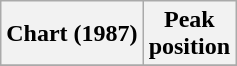<table class="wikitable plainrowheaders" style="text-align:center">
<tr>
<th>Chart (1987)</th>
<th>Peak<br>position</th>
</tr>
<tr>
</tr>
</table>
